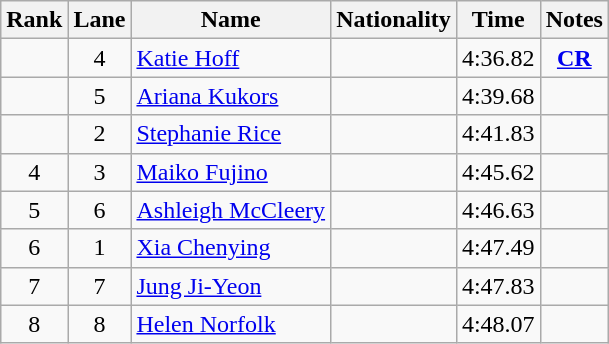<table class="wikitable sortable" style="text-align:center">
<tr>
<th>Rank</th>
<th>Lane</th>
<th>Name</th>
<th>Nationality</th>
<th>Time</th>
<th>Notes</th>
</tr>
<tr>
<td></td>
<td>4</td>
<td align=left><a href='#'>Katie Hoff</a></td>
<td align=left></td>
<td>4:36.82</td>
<td><strong><a href='#'>CR</a></strong></td>
</tr>
<tr>
<td></td>
<td>5</td>
<td align=left><a href='#'>Ariana Kukors</a></td>
<td align=left></td>
<td>4:39.68</td>
<td></td>
</tr>
<tr>
<td></td>
<td>2</td>
<td align=left><a href='#'>Stephanie Rice</a></td>
<td align=left></td>
<td>4:41.83</td>
<td></td>
</tr>
<tr>
<td>4</td>
<td>3</td>
<td align=left><a href='#'>Maiko Fujino</a></td>
<td align=left></td>
<td>4:45.62</td>
<td></td>
</tr>
<tr>
<td>5</td>
<td>6</td>
<td align=left><a href='#'>Ashleigh McCleery</a></td>
<td align=left></td>
<td>4:46.63</td>
<td></td>
</tr>
<tr>
<td>6</td>
<td>1</td>
<td align=left><a href='#'>Xia Chenying</a></td>
<td align=left></td>
<td>4:47.49</td>
<td></td>
</tr>
<tr>
<td>7</td>
<td>7</td>
<td align=left><a href='#'>Jung Ji-Yeon</a></td>
<td align=left></td>
<td>4:47.83</td>
<td></td>
</tr>
<tr>
<td>8</td>
<td>8</td>
<td align=left><a href='#'>Helen Norfolk</a></td>
<td align=left></td>
<td>4:48.07</td>
<td></td>
</tr>
</table>
